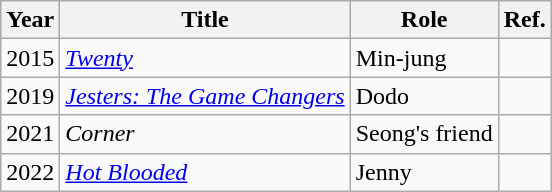<table class="wikitable">
<tr>
<th>Year</th>
<th>Title</th>
<th>Role</th>
<th>Ref.</th>
</tr>
<tr>
<td>2015</td>
<td><em><a href='#'>Twenty</a></em></td>
<td>Min-jung</td>
<td></td>
</tr>
<tr>
<td>2019</td>
<td><em><a href='#'>Jesters: The Game Changers</a></em></td>
<td>Dodo</td>
<td></td>
</tr>
<tr>
<td>2021</td>
<td><em>Corner</em></td>
<td>Seong's friend</td>
<td></td>
</tr>
<tr>
<td>2022</td>
<td><em><a href='#'>Hot Blooded</a></em></td>
<td>Jenny</td>
<td></td>
</tr>
</table>
